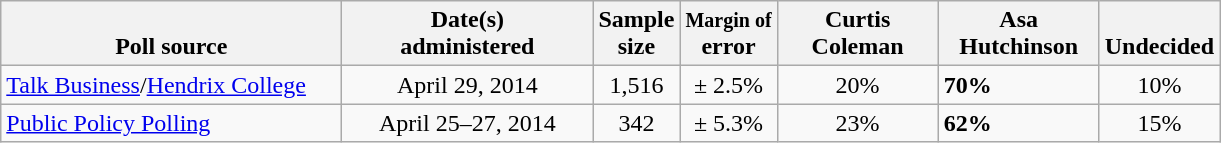<table class="wikitable">
<tr valign= bottom>
<th style="width:220px;">Poll source</th>
<th style="width:160px;">Date(s)<br>administered</th>
<th class=small>Sample<br>size</th>
<th><small>Margin of</small><br>error</th>
<th style="width:100px;">Curtis<br>Coleman</th>
<th style="width:100px;">Asa<br>Hutchinson</th>
<th style="width:40px;">Undecided</th>
</tr>
<tr>
<td><a href='#'>Talk Business</a>/<a href='#'>Hendrix College</a></td>
<td align=center>April 29, 2014</td>
<td align=center>1,516</td>
<td align=center>± 2.5%</td>
<td align=center>20%</td>
<td><strong>70%</strong></td>
<td align=center>10%</td>
</tr>
<tr>
<td><a href='#'>Public Policy Polling</a></td>
<td align=center>April 25–27, 2014</td>
<td align=center>342</td>
<td align=center>± 5.3%</td>
<td align=center>23%</td>
<td><strong>62%</strong></td>
<td align=center>15%</td>
</tr>
</table>
